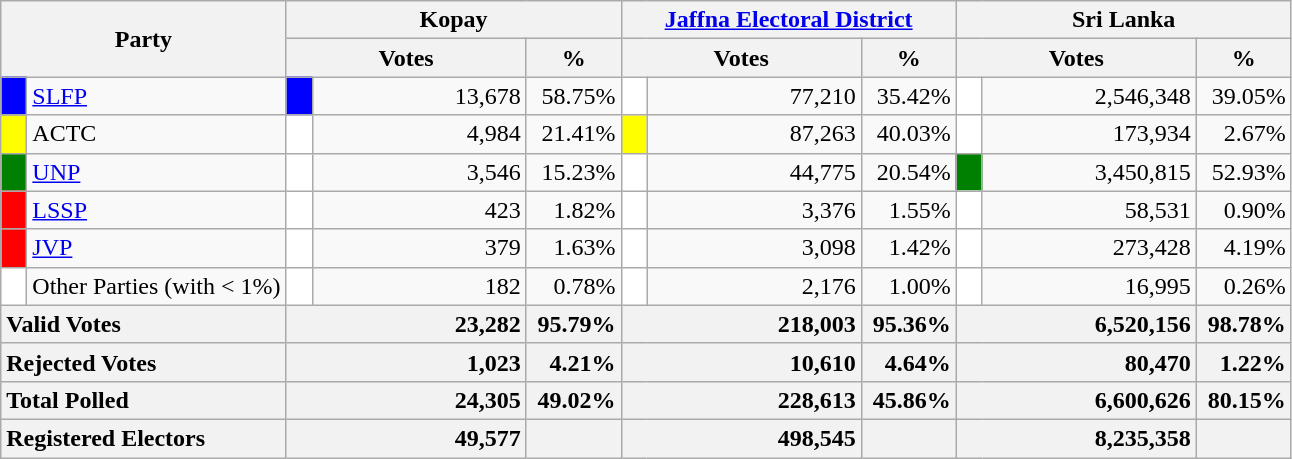<table class="wikitable">
<tr>
<th colspan="2" width="144px"rowspan="2">Party</th>
<th colspan="3" width="216px">Kopay</th>
<th colspan="3" width="216px"><a href='#'>Jaffna Electoral District</a></th>
<th colspan="3" width="216px">Sri Lanka</th>
</tr>
<tr>
<th colspan="2" width="144px">Votes</th>
<th>%</th>
<th colspan="2" width="144px">Votes</th>
<th>%</th>
<th colspan="2" width="144px">Votes</th>
<th>%</th>
</tr>
<tr>
<td style="background-color:blue;" width="10px"></td>
<td style="text-align:left;"><a href='#'>SLFP</a></td>
<td style="background-color:blue;" width="10px"></td>
<td style="text-align:right;">13,678</td>
<td style="text-align:right;">58.75%</td>
<td style="background-color:white;" width="10px"></td>
<td style="text-align:right;">77,210</td>
<td style="text-align:right;">35.42%</td>
<td style="background-color:white;" width="10px"></td>
<td style="text-align:right;">2,546,348</td>
<td style="text-align:right;">39.05%</td>
</tr>
<tr>
<td style="background-color:yellow;" width="10px"></td>
<td style="text-align:left;">ACTC</td>
<td style="background-color:white;" width="10px"></td>
<td style="text-align:right;">4,984</td>
<td style="text-align:right;">21.41%</td>
<td style="background-color:yellow;" width="10px"></td>
<td style="text-align:right;">87,263</td>
<td style="text-align:right;">40.03%</td>
<td style="background-color:white;" width="10px"></td>
<td style="text-align:right;">173,934</td>
<td style="text-align:right;">2.67%</td>
</tr>
<tr>
<td style="background-color:green;" width="10px"></td>
<td style="text-align:left;"><a href='#'>UNP</a></td>
<td style="background-color:white;" width="10px"></td>
<td style="text-align:right;">3,546</td>
<td style="text-align:right;">15.23%</td>
<td style="background-color:white;" width="10px"></td>
<td style="text-align:right;">44,775</td>
<td style="text-align:right;">20.54%</td>
<td style="background-color:green;" width="10px"></td>
<td style="text-align:right;">3,450,815</td>
<td style="text-align:right;">52.93%</td>
</tr>
<tr>
<td style="background-color:red;" width="10px"></td>
<td style="text-align:left;"><a href='#'>LSSP</a></td>
<td style="background-color:white;" width="10px"></td>
<td style="text-align:right;">423</td>
<td style="text-align:right;">1.82%</td>
<td style="background-color:white;" width="10px"></td>
<td style="text-align:right;">3,376</td>
<td style="text-align:right;">1.55%</td>
<td style="background-color:white;" width="10px"></td>
<td style="text-align:right;">58,531</td>
<td style="text-align:right;">0.90%</td>
</tr>
<tr>
<td style="background-color:red;" width="10px"></td>
<td style="text-align:left;"><a href='#'>JVP</a></td>
<td style="background-color:white;" width="10px"></td>
<td style="text-align:right;">379</td>
<td style="text-align:right;">1.63%</td>
<td style="background-color:white;" width="10px"></td>
<td style="text-align:right;">3,098</td>
<td style="text-align:right;">1.42%</td>
<td style="background-color:white;" width="10px"></td>
<td style="text-align:right;">273,428</td>
<td style="text-align:right;">4.19%</td>
</tr>
<tr>
<td style="background-color:white;" width="10px"></td>
<td style="text-align:left;">Other Parties (with < 1%)</td>
<td style="background-color:white;" width="10px"></td>
<td style="text-align:right;">182</td>
<td style="text-align:right;">0.78%</td>
<td style="background-color:white;" width="10px"></td>
<td style="text-align:right;">2,176</td>
<td style="text-align:right;">1.00%</td>
<td style="background-color:white;" width="10px"></td>
<td style="text-align:right;">16,995</td>
<td style="text-align:right;">0.26%</td>
</tr>
<tr>
<th colspan="2" width="144px"style="text-align:left;">Valid Votes</th>
<th style="text-align:right;"colspan="2" width="144px">23,282</th>
<th style="text-align:right;">95.79%</th>
<th style="text-align:right;"colspan="2" width="144px">218,003</th>
<th style="text-align:right;">95.36%</th>
<th style="text-align:right;"colspan="2" width="144px">6,520,156</th>
<th style="text-align:right;">98.78%</th>
</tr>
<tr>
<th colspan="2" width="144px"style="text-align:left;">Rejected Votes</th>
<th style="text-align:right;"colspan="2" width="144px">1,023</th>
<th style="text-align:right;">4.21%</th>
<th style="text-align:right;"colspan="2" width="144px">10,610</th>
<th style="text-align:right;">4.64%</th>
<th style="text-align:right;"colspan="2" width="144px">80,470</th>
<th style="text-align:right;">1.22%</th>
</tr>
<tr>
<th colspan="2" width="144px"style="text-align:left;">Total Polled</th>
<th style="text-align:right;"colspan="2" width="144px">24,305</th>
<th style="text-align:right;">49.02%</th>
<th style="text-align:right;"colspan="2" width="144px">228,613</th>
<th style="text-align:right;">45.86%</th>
<th style="text-align:right;"colspan="2" width="144px">6,600,626</th>
<th style="text-align:right;">80.15%</th>
</tr>
<tr>
<th colspan="2" width="144px"style="text-align:left;">Registered Electors</th>
<th style="text-align:right;"colspan="2" width="144px">49,577</th>
<th></th>
<th style="text-align:right;"colspan="2" width="144px">498,545</th>
<th></th>
<th style="text-align:right;"colspan="2" width="144px">8,235,358</th>
<th></th>
</tr>
</table>
